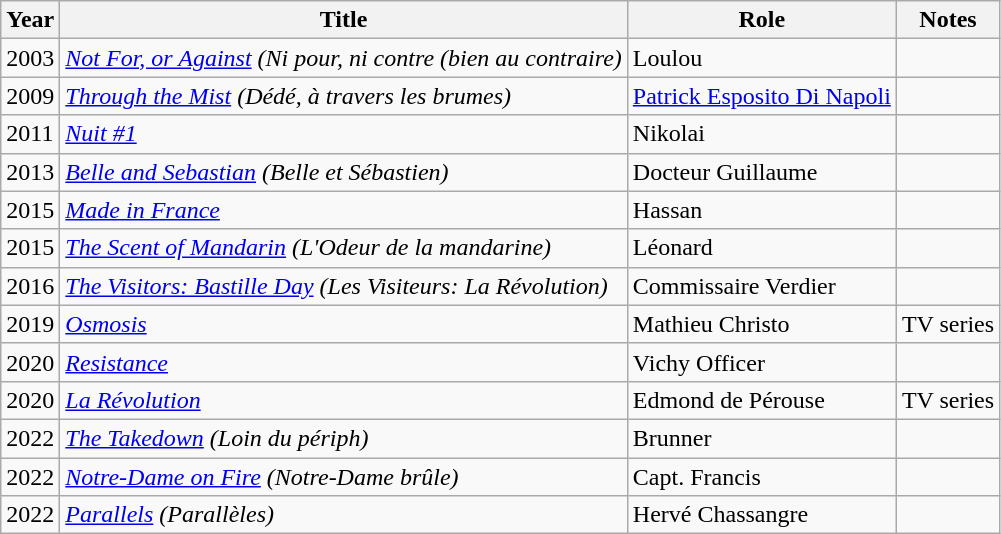<table class="wikitable">
<tr>
<th>Year</th>
<th>Title</th>
<th>Role</th>
<th>Notes</th>
</tr>
<tr>
<td>2003</td>
<td><em><a href='#'>Not For, or Against</a> (Ni pour, ni contre (bien au contraire)</em></td>
<td>Loulou</td>
<td></td>
</tr>
<tr>
<td>2009</td>
<td><em><a href='#'>Through the Mist</a> (Dédé, à travers les brumes)</em></td>
<td><a href='#'>Patrick Esposito Di Napoli</a></td>
<td></td>
</tr>
<tr>
<td>2011</td>
<td><em><a href='#'>Nuit #1</a></em></td>
<td>Nikolai</td>
<td></td>
</tr>
<tr>
<td>2013</td>
<td><em><a href='#'>Belle and Sebastian</a> (Belle et Sébastien)</em></td>
<td>Docteur Guillaume</td>
<td></td>
</tr>
<tr>
<td>2015</td>
<td><em><a href='#'>Made in France</a></em></td>
<td>Hassan</td>
<td></td>
</tr>
<tr>
<td>2015</td>
<td><em><a href='#'>The Scent of Mandarin</a> (L'Odeur de la mandarine)</em></td>
<td>Léonard</td>
<td></td>
</tr>
<tr>
<td>2016</td>
<td><em><a href='#'>The Visitors: Bastille Day</a> (Les Visiteurs: La Révolution)</em></td>
<td>Commissaire Verdier</td>
<td></td>
</tr>
<tr>
<td>2019</td>
<td><em><a href='#'>Osmosis</a></em></td>
<td>Mathieu Christo</td>
<td>TV series</td>
</tr>
<tr>
<td>2020</td>
<td><em><a href='#'>Resistance</a></em></td>
<td>Vichy Officer</td>
<td></td>
</tr>
<tr>
<td>2020</td>
<td><em><a href='#'>La Révolution</a></em></td>
<td>Edmond de Pérouse</td>
<td>TV series</td>
</tr>
<tr>
<td>2022</td>
<td><em><a href='#'>The Takedown</a> (Loin du périph)</em></td>
<td>Brunner</td>
<td></td>
</tr>
<tr>
<td>2022</td>
<td><em><a href='#'>Notre-Dame on Fire</a> (Notre-Dame brûle)</em></td>
<td>Capt. Francis</td>
</tr>
<tr>
<td>2022</td>
<td><em><a href='#'>Parallels</a> (Parallèles)</em></td>
<td>Hervé Chassangre</td>
<td></td>
</tr>
</table>
